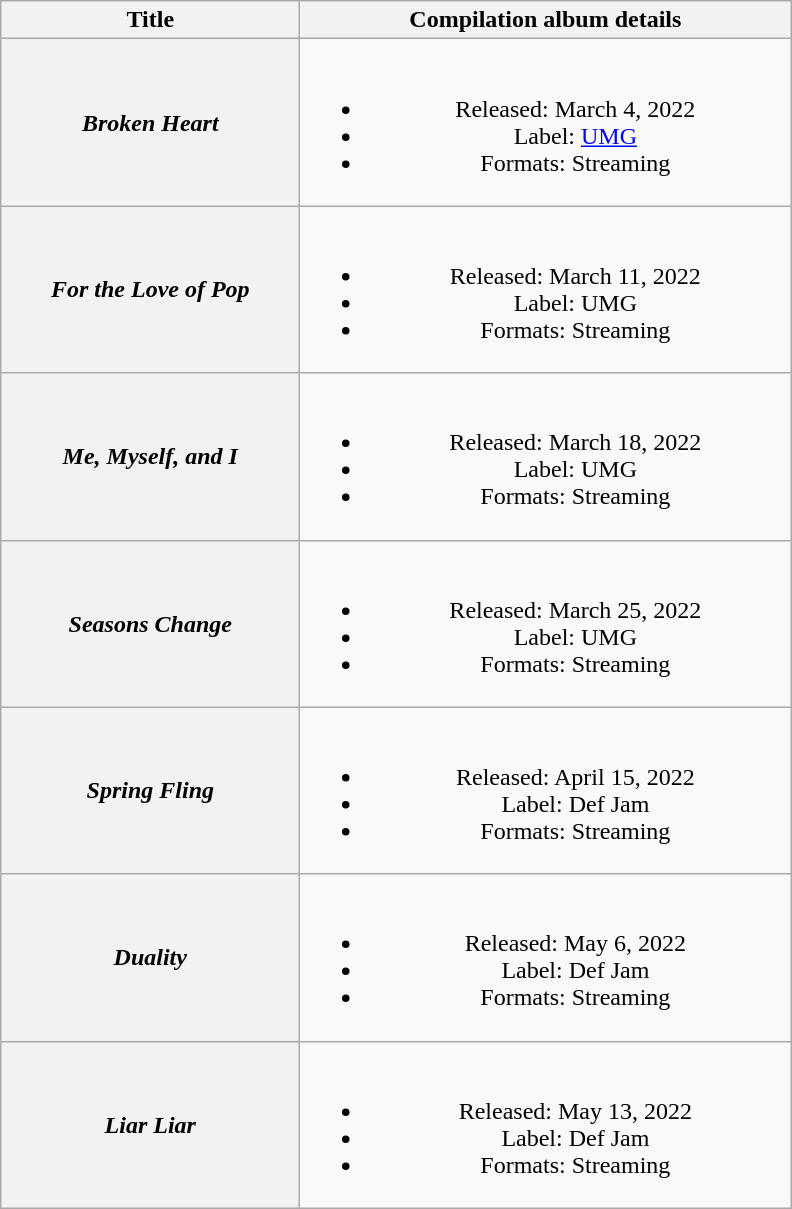<table class="wikitable plainrowheaders" style="text-align:center;">
<tr>
<th scope="col" style="width:12em;">Title</th>
<th scope="col" style="width:20em;">Compilation album details</th>
</tr>
<tr>
<th scope="row"><em>Broken Heart</em></th>
<td><br><ul><li>Released: March 4, 2022</li><li>Label: <a href='#'>UMG</a></li><li>Formats: Streaming</li></ul></td>
</tr>
<tr>
<th scope="row"><em>For the Love of Pop</em></th>
<td><br><ul><li>Released: March 11, 2022</li><li>Label: UMG</li><li>Formats: Streaming</li></ul></td>
</tr>
<tr>
<th scope="row"><em>Me, Myself, and I</em></th>
<td><br><ul><li>Released: March 18, 2022</li><li>Label: UMG</li><li>Formats: Streaming</li></ul></td>
</tr>
<tr>
<th scope="row"><em>Seasons Change</em></th>
<td><br><ul><li>Released: March 25, 2022</li><li>Label: UMG</li><li>Formats: Streaming</li></ul></td>
</tr>
<tr>
<th scope="row"><em>Spring Fling</em></th>
<td><br><ul><li>Released: April 15, 2022</li><li>Label: Def Jam</li><li>Formats: Streaming</li></ul></td>
</tr>
<tr>
<th scope="row"><em>Duality</em></th>
<td><br><ul><li>Released: May 6, 2022</li><li>Label: Def Jam</li><li>Formats: Streaming</li></ul></td>
</tr>
<tr>
<th scope="row"><em>Liar Liar</em></th>
<td><br><ul><li>Released: May 13, 2022</li><li>Label: Def Jam</li><li>Formats: Streaming</li></ul></td>
</tr>
</table>
